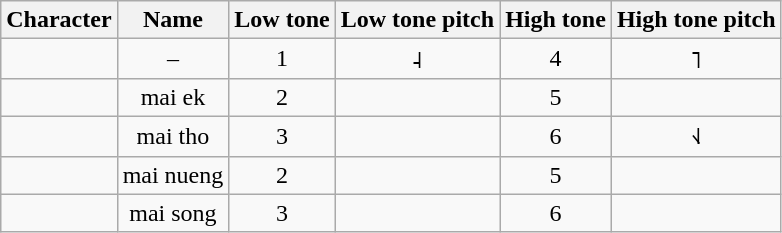<table class="wikitable" style="text-align: center">
<tr>
<th>Character</th>
<th>Name</th>
<th>Low tone</th>
<th>Low tone pitch</th>
<th>High tone</th>
<th>High tone pitch</th>
</tr>
<tr>
<td></td>
<td>–</td>
<td>1</td>
<td>˨</td>
<td>4</td>
<td>˥</td>
</tr>
<tr>
<td></td>
<td>mai ek</td>
<td>2</td>
<td></td>
<td>5</td>
<td></td>
</tr>
<tr>
<td></td>
<td>mai tho</td>
<td>3</td>
<td></td>
<td>6</td>
<td>˧˩</td>
</tr>
<tr>
<td></td>
<td>mai nueng</td>
<td>2</td>
<td></td>
<td>5</td>
<td></td>
</tr>
<tr>
<td></td>
<td>mai song</td>
<td>3</td>
<td></td>
<td>6</td>
<td></td>
</tr>
</table>
